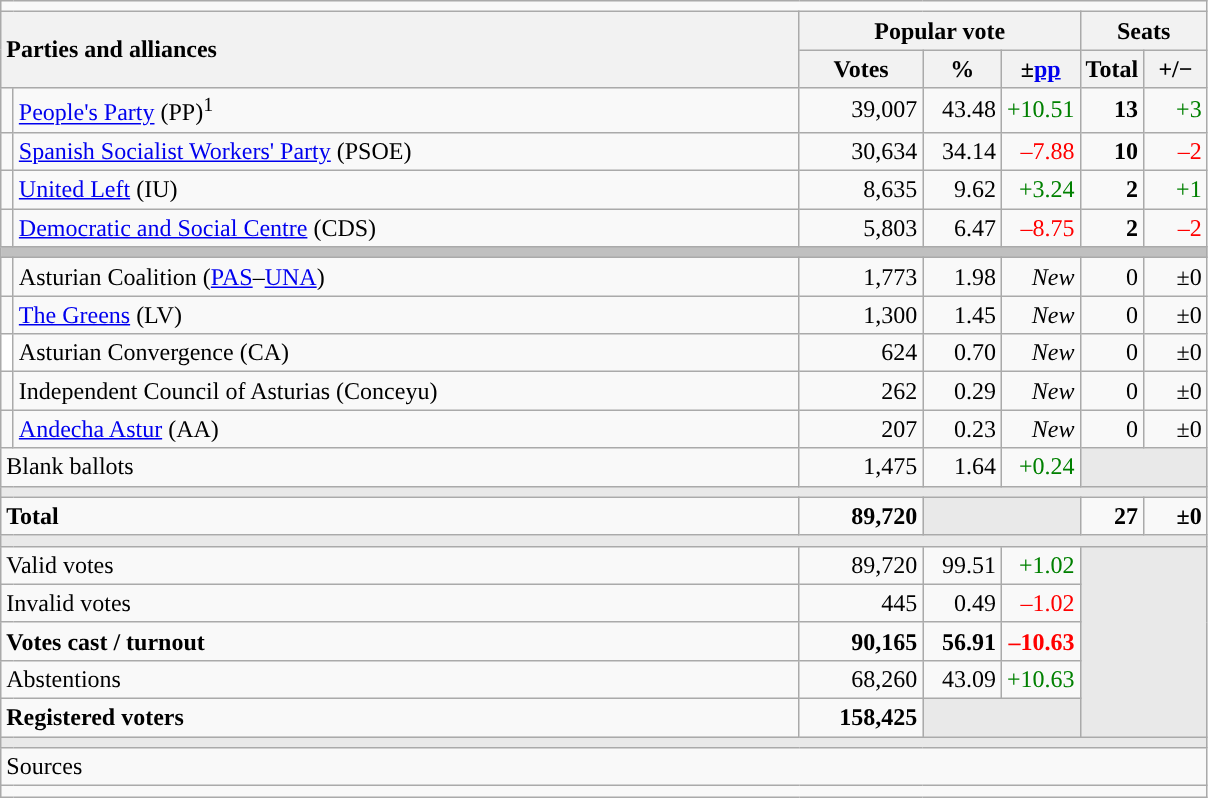<table class="wikitable" style="text-align:right;">
<tr>
<td colspan="7"></td>
</tr>
<tr>
<th style="text-align:left;" rowspan="2" colspan="2" width="525">Parties and alliances</th>
<th colspan="3">Popular vote</th>
<th colspan="2">Seats</th>
</tr>
<tr>
<th width="75">Votes</th>
<th width="45">%</th>
<th width="45">±<a href='#'>pp</a></th>
<th width="35">Total</th>
<th width="35">+/−</th>
</tr>
<tr>
<td width="1" style="color:inherit;background:"></td>
<td align="left"><a href='#'>People's Party</a> (PP)<sup>1</sup></td>
<td>39,007</td>
<td>43.48</td>
<td style="color:green;">+10.51</td>
<td><strong>13</strong></td>
<td style="color:green;">+3</td>
</tr>
<tr>
<td style="color:inherit;background:"></td>
<td align="left"><a href='#'>Spanish Socialist Workers' Party</a> (PSOE)</td>
<td>30,634</td>
<td>34.14</td>
<td style="color:red;">–7.88</td>
<td><strong>10</strong></td>
<td style="color:red;">–2</td>
</tr>
<tr>
<td style="color:inherit;background:"></td>
<td align="left"><a href='#'>United Left</a> (IU)</td>
<td>8,635</td>
<td>9.62</td>
<td style="color:green;">+3.24</td>
<td><strong>2</strong></td>
<td style="color:green;">+1</td>
</tr>
<tr>
<td style="color:inherit;background:"></td>
<td align="left"><a href='#'>Democratic and Social Centre</a> (CDS)</td>
<td>5,803</td>
<td>6.47</td>
<td style="color:red;">–8.75</td>
<td><strong>2</strong></td>
<td style="color:red;">–2</td>
</tr>
<tr>
<td colspan="7" bgcolor="#C0C0C0"></td>
</tr>
<tr>
<td style="color:inherit;background:"></td>
<td align="left">Asturian Coalition (<a href='#'>PAS</a>–<a href='#'>UNA</a>)</td>
<td>1,773</td>
<td>1.98</td>
<td><em>New</em></td>
<td>0</td>
<td>±0</td>
</tr>
<tr>
<td style="color:inherit;background:"></td>
<td align="left"><a href='#'>The Greens</a> (LV)</td>
<td>1,300</td>
<td>1.45</td>
<td><em>New</em></td>
<td>0</td>
<td>±0</td>
</tr>
<tr>
<td bgcolor="white"></td>
<td align="left">Asturian Convergence (CA)</td>
<td>624</td>
<td>0.70</td>
<td><em>New</em></td>
<td>0</td>
<td>±0</td>
</tr>
<tr>
<td style="color:inherit;background:"></td>
<td align="left">Independent Council of Asturias (Conceyu)</td>
<td>262</td>
<td>0.29</td>
<td><em>New</em></td>
<td>0</td>
<td>±0</td>
</tr>
<tr>
<td style="color:inherit;background:"></td>
<td align="left"><a href='#'>Andecha Astur</a> (AA)</td>
<td>207</td>
<td>0.23</td>
<td><em>New</em></td>
<td>0</td>
<td>±0</td>
</tr>
<tr>
<td align="left" colspan="2">Blank ballots</td>
<td>1,475</td>
<td>1.64</td>
<td style="color:green;">+0.24</td>
<td bgcolor="#E9E9E9" colspan="2"></td>
</tr>
<tr>
<td colspan="7" bgcolor="#E9E9E9"></td>
</tr>
<tr style="font-weight:bold;">
<td align="left" colspan="2">Total</td>
<td>89,720</td>
<td bgcolor="#E9E9E9" colspan="2"></td>
<td>27</td>
<td>±0</td>
</tr>
<tr>
<td colspan="7" bgcolor="#E9E9E9"></td>
</tr>
<tr>
<td align="left" colspan="2">Valid votes</td>
<td>89,720</td>
<td>99.51</td>
<td style="color:green;">+1.02</td>
<td bgcolor="#E9E9E9" colspan="2" rowspan="5"></td>
</tr>
<tr>
<td align="left" colspan="2">Invalid votes</td>
<td>445</td>
<td>0.49</td>
<td style="color:red;">–1.02</td>
</tr>
<tr style="font-weight:bold;">
<td align="left" colspan="2">Votes cast / turnout</td>
<td>90,165</td>
<td>56.91</td>
<td style="color:red;">–10.63</td>
</tr>
<tr>
<td align="left" colspan="2">Abstentions</td>
<td>68,260</td>
<td>43.09</td>
<td style="color:green;">+10.63</td>
</tr>
<tr style="font-weight:bold;">
<td align="left" colspan="2">Registered voters</td>
<td>158,425</td>
<td bgcolor="#E9E9E9" colspan="2"></td>
</tr>
<tr>
<td colspan="7" bgcolor="#E9E9E9"></td>
</tr>
<tr>
<td align="left" colspan="7">Sources</td>
</tr>
<tr>
<td colspan="7" style="text-align:left; max-width:790px;"></td>
</tr>
</table>
